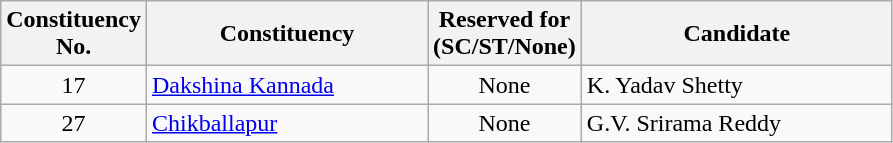<table class= "wikitable sortable">
<tr>
<th>Constituency <br> No.</th>
<th style="width:180px;">Constituency</th>
<th>Reserved for <br> (SC/ST/None)</th>
<th style="width:200px;">Candidate </th>
</tr>
<tr>
<td style="text-align:center;">17</td>
<td><a href='#'>Dakshina Kannada</a></td>
<td style="text-align:center;">None</td>
<td>K. Yadav Shetty</td>
</tr>
<tr>
<td style="text-align:center;">27</td>
<td><a href='#'>Chikballapur</a></td>
<td style="text-align:center;">None</td>
<td>G.V. Srirama Reddy</td>
</tr>
</table>
